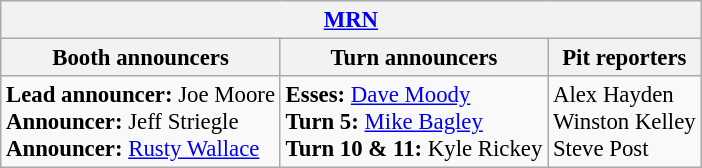<table class="wikitable" style="font-size: 95%;">
<tr>
<th colspan="3"><a href='#'>MRN</a></th>
</tr>
<tr>
<th>Booth announcers</th>
<th>Turn announcers</th>
<th>Pit reporters</th>
</tr>
<tr>
<td><strong>Lead announcer:</strong> Joe Moore<br><strong>Announcer:</strong> Jeff Striegle<br><strong>Announcer:</strong> <a href='#'>Rusty Wallace</a></td>
<td><strong>Esses:</strong> <a href='#'>Dave Moody</a> <br><strong>Turn 5:</strong> <a href='#'>Mike Bagley</a><br><strong>Turn 10 & 11:</strong> Kyle Rickey</td>
<td>Alex Hayden<br>Winston Kelley<br>Steve Post</td>
</tr>
</table>
